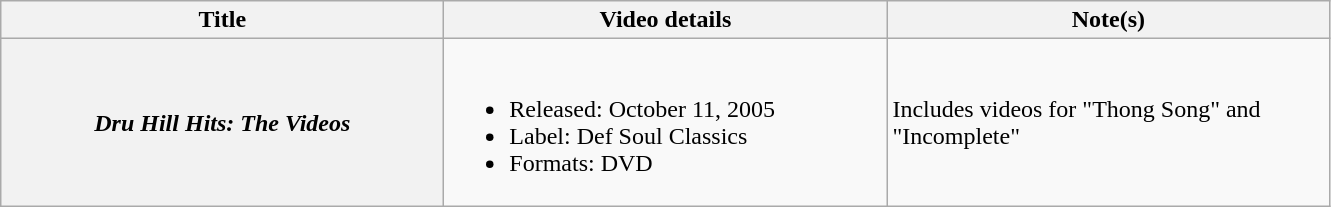<table class="wikitable plainrowheaders" style="text-align:left;">
<tr>
<th scope="col" style="width:18em;">Title</th>
<th scope="col" style="width:18em;">Video details</th>
<th scope="col" style="width:18em;">Note(s)</th>
</tr>
<tr>
<th scope="row"><em>Dru Hill Hits: The Videos</em></th>
<td><br><ul><li>Released: October 11, 2005</li><li>Label: Def Soul Classics</li><li>Formats: DVD</li></ul></td>
<td>Includes videos for "Thong Song" and "Incomplete"</td>
</tr>
</table>
